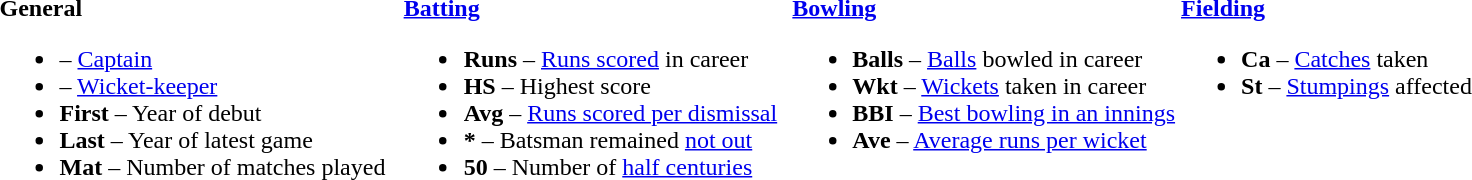<table>
<tr>
<td valign="top" style="width:26%"><br><strong>General</strong><ul><li> – <a href='#'>Captain</a></li><li> – <a href='#'>Wicket-keeper</a></li><li><strong>First</strong> – Year of debut</li><li><strong>Last</strong> – Year of latest game</li><li><strong>Mat</strong> – Number of matches played</li></ul></td>
<td valign="top" style="width:25%"><br><strong><a href='#'>Batting</a></strong><ul><li><strong>Runs</strong> – <a href='#'>Runs scored</a> in career</li><li><strong>HS</strong> – Highest score</li><li><strong>Avg</strong> – <a href='#'>Runs scored per dismissal</a></li><li><strong>*</strong> – Batsman remained <a href='#'>not out</a></li><li><strong>50</strong> – Number of <a href='#'>half centuries</a></li></ul></td>
<td valign="top" style="width:25%"><br><strong><a href='#'>Bowling</a></strong><ul><li><strong>Balls</strong> – <a href='#'>Balls</a> bowled in career</li><li><strong>Wkt</strong> – <a href='#'>Wickets</a> taken in career</li><li><strong>BBI</strong> – <a href='#'>Best bowling in an innings</a></li><li><strong>Ave</strong> – <a href='#'>Average runs per wicket</a></li></ul></td>
<td valign="top" style="width:24%"><br><strong><a href='#'>Fielding</a></strong><ul><li><strong>Ca</strong> – <a href='#'>Catches</a> taken</li><li><strong>St</strong> – <a href='#'>Stumpings</a> affected</li></ul></td>
</tr>
</table>
